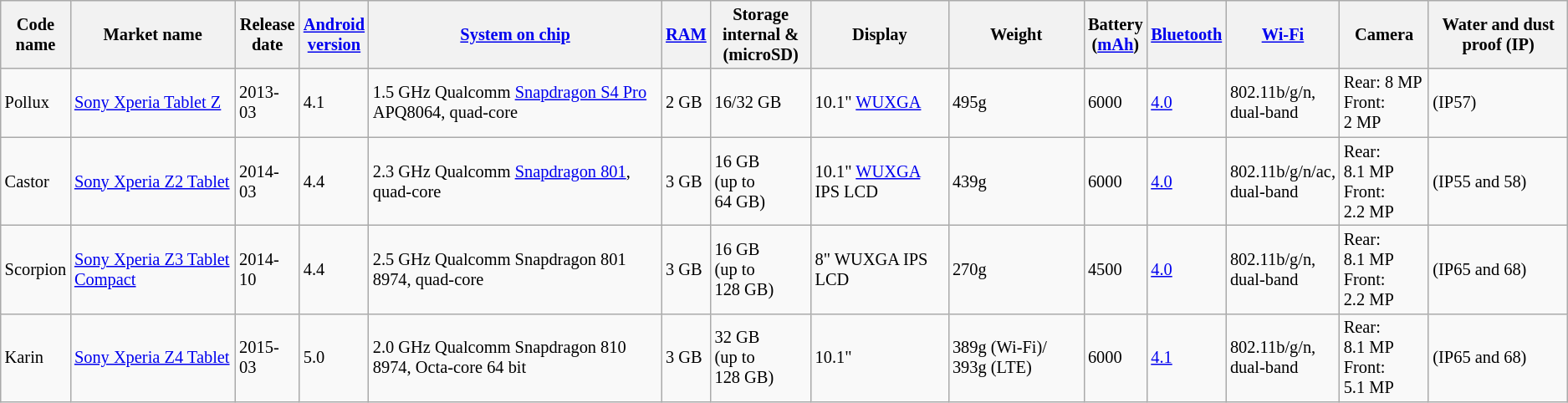<table class="wikitable sortable" style="font-size:85%;">
<tr>
<th>Code<br>name</th>
<th>Market name</th>
<th>Release<br>date</th>
<th><a href='#'>Android<br>version</a></th>
<th><a href='#'>System on chip</a></th>
<th><a href='#'>RAM</a></th>
<th>Storage<br>internal &<br>(microSD)</th>
<th>Display</th>
<th>Weight</th>
<th>Battery<br>(<a href='#'>mAh</a>)</th>
<th><a href='#'>Bluetooth</a></th>
<th><a href='#'>Wi-Fi</a></th>
<th>Camera</th>
<th>Water and dust proof (IP)</th>
</tr>
<tr>
<td>Pollux</td>
<td><a href='#'>Sony Xperia Tablet Z</a></td>
<td>2013-03</td>
<td>4.1</td>
<td>1.5 GHz Qualcomm <a href='#'>Snapdragon S4 Pro</a> APQ8064, quad-core</td>
<td>2 GB</td>
<td>16/32 GB</td>
<td>10.1" <a href='#'>WUXGA</a></td>
<td>495g</td>
<td>6000</td>
<td><a href='#'>4.0</a></td>
<td>802.11b/g/n,<br>dual-band</td>
<td>Rear: 8 MP<br>Front: 2 MP</td>
<td> (IP57)</td>
</tr>
<tr>
<td>Castor</td>
<td><a href='#'>Sony Xperia Z2 Tablet</a></td>
<td>2014-03</td>
<td>4.4</td>
<td>2.3 GHz Qualcomm <a href='#'>Snapdragon 801</a>, quad-core</td>
<td>3 GB</td>
<td>16 GB<br>(up to 64 GB)</td>
<td>10.1" <a href='#'>WUXGA</a> IPS LCD</td>
<td>439g</td>
<td>6000</td>
<td><a href='#'>4.0</a></td>
<td>802.11b/g/n/ac,<br>dual-band</td>
<td>Rear: 8.1 MP<br>Front: 2.2 MP</td>
<td> (IP55 and 58)</td>
</tr>
<tr>
<td>Scorpion</td>
<td><a href='#'>Sony Xperia Z3 Tablet Compact</a></td>
<td>2014-10</td>
<td>4.4</td>
<td>2.5 GHz Qualcomm Snapdragon 801 8974, quad-core</td>
<td>3 GB</td>
<td>16 GB<br>(up to 128 GB)</td>
<td>8" WUXGA IPS LCD</td>
<td>270g</td>
<td>4500</td>
<td><a href='#'>4.0</a></td>
<td>802.11b/g/n,<br>dual-band</td>
<td>Rear: 8.1 MP<br>Front: 2.2 MP</td>
<td> (IP65 and 68)</td>
</tr>
<tr>
<td>Karin</td>
<td><a href='#'>Sony Xperia Z4 Tablet</a></td>
<td>2015-03</td>
<td>5.0</td>
<td>2.0 GHz Qualcomm Snapdragon 810 8974, Octa-core 64 bit</td>
<td>3 GB</td>
<td>32 GB<br>(up to 128 GB)</td>
<td>10.1"</td>
<td>389g (Wi-Fi)/ 393g (LTE)</td>
<td>6000</td>
<td><a href='#'>4.1</a></td>
<td>802.11b/g/n,<br>dual-band</td>
<td>Rear: 8.1 MP<br>Front: 5.1 MP</td>
<td> (IP65 and 68)</td>
</tr>
</table>
